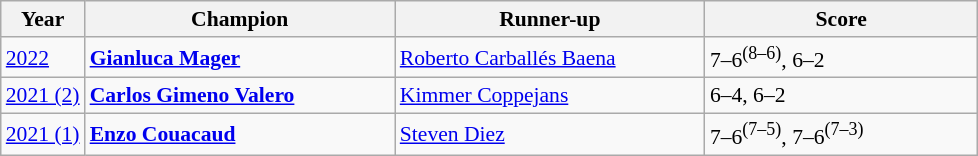<table class="wikitable" style="font-size:90%">
<tr>
<th>Year</th>
<th width="200">Champion</th>
<th width="200">Runner-up</th>
<th width="175">Score</th>
</tr>
<tr>
<td><a href='#'>2022</a></td>
<td> <strong><a href='#'>Gianluca Mager</a></strong></td>
<td> <a href='#'>Roberto Carballés Baena</a></td>
<td>7–6<sup>(8–6)</sup>, 6–2</td>
</tr>
<tr>
<td><a href='#'>2021 (2)</a></td>
<td> <strong><a href='#'>Carlos Gimeno Valero</a></strong></td>
<td> <a href='#'>Kimmer Coppejans</a></td>
<td>6–4, 6–2</td>
</tr>
<tr>
<td><a href='#'>2021 (1)</a></td>
<td> <strong><a href='#'>Enzo Couacaud</a></strong></td>
<td> <a href='#'>Steven Diez</a></td>
<td>7–6<sup>(7–5)</sup>, 7–6<sup>(7–3)</sup></td>
</tr>
</table>
